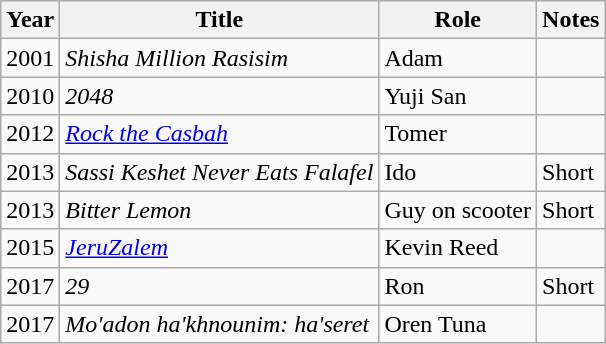<table class="wikitable sortable">
<tr>
<th>Year</th>
<th>Title</th>
<th>Role</th>
<th>Notes</th>
</tr>
<tr>
<td>2001</td>
<td><em>Shisha Million Rasisim</em></td>
<td>Adam</td>
<td></td>
</tr>
<tr>
<td>2010</td>
<td><em>2048</em></td>
<td>Yuji San</td>
<td></td>
</tr>
<tr>
<td>2012</td>
<td><em><a href='#'>Rock the Casbah</a></em></td>
<td>Tomer</td>
<td></td>
</tr>
<tr>
<td>2013</td>
<td><em>Sassi Keshet Never Eats Falafel</em></td>
<td>Ido</td>
<td>Short</td>
</tr>
<tr>
<td>2013</td>
<td><em>Bitter Lemon</em></td>
<td>Guy on scooter</td>
<td>Short</td>
</tr>
<tr>
<td>2015</td>
<td><em><a href='#'>JeruZalem</a></em></td>
<td>Kevin Reed</td>
<td></td>
</tr>
<tr>
<td>2017</td>
<td><em>29</em></td>
<td>Ron</td>
<td>Short</td>
</tr>
<tr>
<td>2017</td>
<td><em>Mo'adon ha'khnounim: ha'seret</em></td>
<td>Oren Tuna</td>
<td></td>
</tr>
</table>
